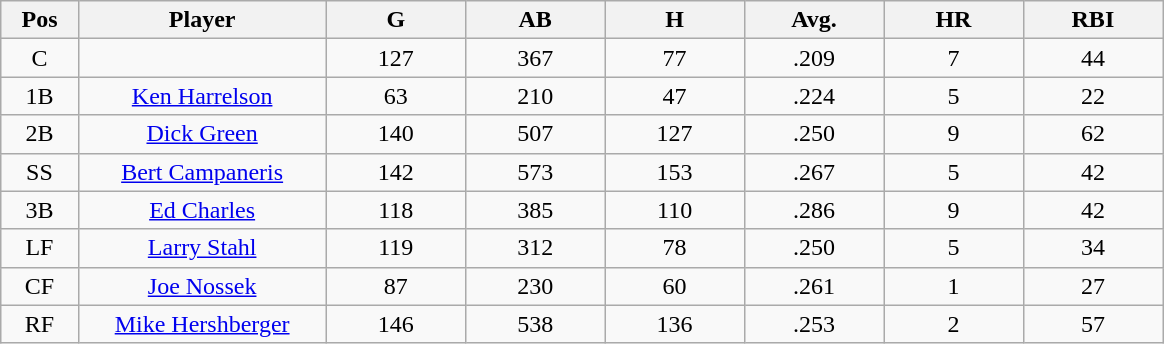<table class="wikitable sortable">
<tr>
<th bgcolor="#DDDDFF" width="5%">Pos</th>
<th bgcolor="#DDDDFF" width="16%">Player</th>
<th bgcolor="#DDDDFF" width="9%">G</th>
<th bgcolor="#DDDDFF" width="9%">AB</th>
<th bgcolor="#DDDDFF" width="9%">H</th>
<th bgcolor="#DDDDFF" width="9%">Avg.</th>
<th bgcolor="#DDDDFF" width="9%">HR</th>
<th bgcolor="#DDDDFF" width="9%">RBI</th>
</tr>
<tr align="center">
<td>C</td>
<td></td>
<td>127</td>
<td>367</td>
<td>77</td>
<td>.209</td>
<td>7</td>
<td>44</td>
</tr>
<tr align="center">
<td>1B</td>
<td><a href='#'>Ken Harrelson</a></td>
<td>63</td>
<td>210</td>
<td>47</td>
<td>.224</td>
<td>5</td>
<td>22</td>
</tr>
<tr align="center">
<td>2B</td>
<td><a href='#'>Dick Green</a></td>
<td>140</td>
<td>507</td>
<td>127</td>
<td>.250</td>
<td>9</td>
<td>62</td>
</tr>
<tr align="center">
<td>SS</td>
<td><a href='#'>Bert Campaneris</a></td>
<td>142</td>
<td>573</td>
<td>153</td>
<td>.267</td>
<td>5</td>
<td>42</td>
</tr>
<tr align="center">
<td>3B</td>
<td><a href='#'>Ed Charles</a></td>
<td>118</td>
<td>385</td>
<td>110</td>
<td>.286</td>
<td>9</td>
<td>42</td>
</tr>
<tr align="center">
<td>LF</td>
<td><a href='#'>Larry Stahl</a></td>
<td>119</td>
<td>312</td>
<td>78</td>
<td>.250</td>
<td>5</td>
<td>34</td>
</tr>
<tr align="center">
<td>CF</td>
<td><a href='#'>Joe Nossek</a></td>
<td>87</td>
<td>230</td>
<td>60</td>
<td>.261</td>
<td>1</td>
<td>27</td>
</tr>
<tr align="center">
<td>RF</td>
<td><a href='#'>Mike Hershberger</a></td>
<td>146</td>
<td>538</td>
<td>136</td>
<td>.253</td>
<td>2</td>
<td>57</td>
</tr>
</table>
